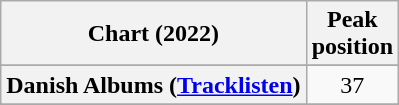<table class="wikitable sortable plainrowheaders" style="text-align:center">
<tr>
<th scope="col">Chart (2022)</th>
<th scope="col">Peak<br>position</th>
</tr>
<tr>
</tr>
<tr>
</tr>
<tr>
<th scope="row">Danish Albums (<a href='#'>Tracklisten</a>)</th>
<td>37</td>
</tr>
<tr>
</tr>
<tr>
</tr>
<tr>
</tr>
<tr>
</tr>
<tr>
</tr>
<tr>
</tr>
<tr>
</tr>
</table>
